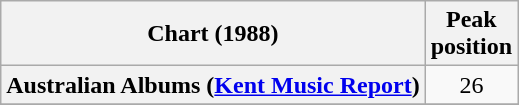<table class="wikitable sortable plainrowheaders">
<tr>
<th scope="col">Chart (1988)</th>
<th scope="col">Peak<br>position</th>
</tr>
<tr>
<th scope="row">Australian Albums (<a href='#'>Kent Music Report</a>)</th>
<td style="text-align:center;">26</td>
</tr>
<tr>
</tr>
</table>
